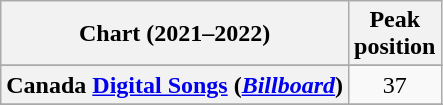<table class="wikitable sortable plainrowheaders" style="text-align:center">
<tr>
<th scope="col">Chart (2021–2022)</th>
<th scope="col">Peak<br>position</th>
</tr>
<tr>
</tr>
<tr>
<th scope="row">Canada <a href='#'>Digital Songs</a> (<a href='#'><em>Billboard</em></a>)</th>
<td>37</td>
</tr>
<tr>
</tr>
<tr>
</tr>
<tr>
</tr>
</table>
